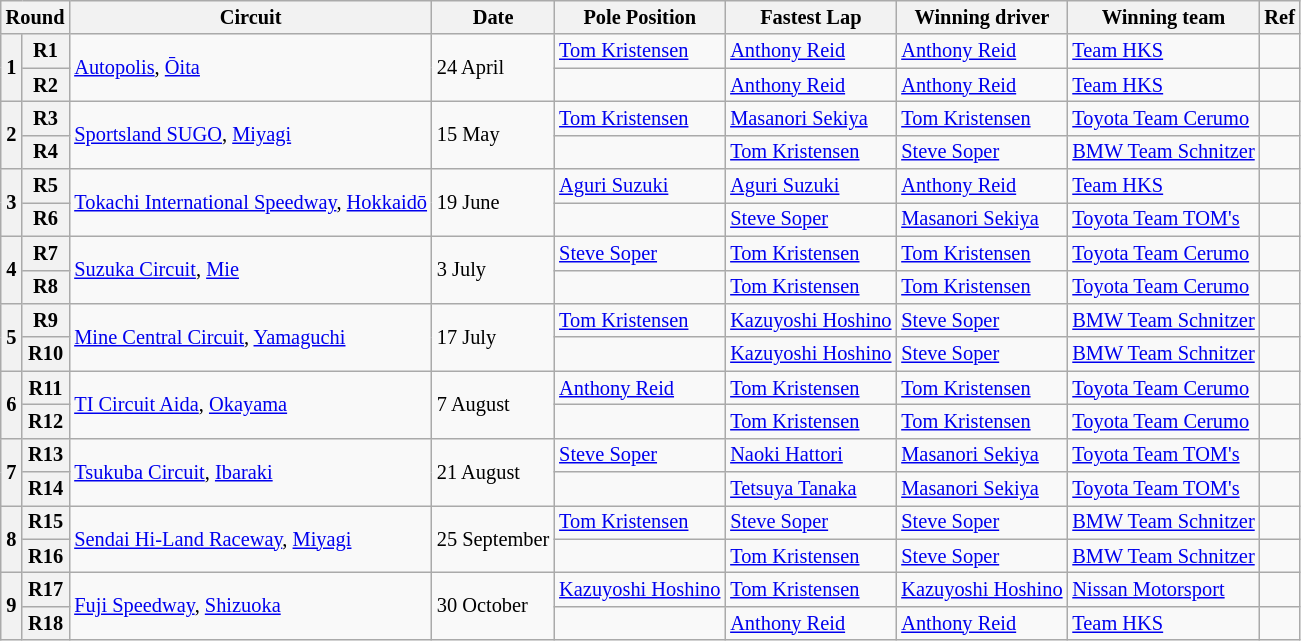<table class="wikitable" style="font-size: 85%">
<tr>
<th colspan=2>Round</th>
<th>Circuit</th>
<th>Date</th>
<th>Pole Position</th>
<th>Fastest Lap</th>
<th>Winning driver</th>
<th>Winning team</th>
<th>Ref</th>
</tr>
<tr>
<th rowspan=2>1</th>
<th>R1</th>
<td rowspan=2> <a href='#'>Autopolis</a>, <a href='#'>Ōita</a></td>
<td rowspan=2>24 April</td>
<td> <a href='#'>Tom Kristensen</a></td>
<td> <a href='#'>Anthony Reid</a></td>
<td> <a href='#'>Anthony Reid</a></td>
<td><a href='#'>Team HKS</a></td>
<td></td>
</tr>
<tr>
<th>R2</th>
<td></td>
<td> <a href='#'>Anthony Reid</a></td>
<td> <a href='#'>Anthony Reid</a></td>
<td><a href='#'>Team HKS</a></td>
<td></td>
</tr>
<tr>
<th rowspan=2>2</th>
<th>R3</th>
<td rowspan=2> <a href='#'>Sportsland SUGO</a>, <a href='#'>Miyagi</a></td>
<td rowspan=2>15 May</td>
<td> <a href='#'>Tom Kristensen</a></td>
<td> <a href='#'>Masanori Sekiya</a></td>
<td> <a href='#'>Tom Kristensen</a></td>
<td><a href='#'>Toyota Team Cerumo</a></td>
<td></td>
</tr>
<tr>
<th>R4</th>
<td></td>
<td> <a href='#'>Tom Kristensen</a></td>
<td> <a href='#'>Steve Soper</a></td>
<td><a href='#'>BMW Team Schnitzer</a></td>
<td></td>
</tr>
<tr>
<th rowspan=2>3</th>
<th>R5</th>
<td rowspan=2> <a href='#'>Tokachi International Speedway</a>, <a href='#'>Hokkaidō</a></td>
<td rowspan=2>19 June</td>
<td> <a href='#'>Aguri Suzuki</a></td>
<td> <a href='#'>Aguri Suzuki</a></td>
<td> <a href='#'>Anthony Reid</a></td>
<td><a href='#'>Team HKS</a></td>
<td></td>
</tr>
<tr>
<th>R6</th>
<td></td>
<td> <a href='#'>Steve Soper</a></td>
<td> <a href='#'>Masanori Sekiya</a></td>
<td><a href='#'>Toyota Team TOM's</a></td>
<td></td>
</tr>
<tr>
<th rowspan=2>4</th>
<th>R7</th>
<td rowspan=2> <a href='#'>Suzuka Circuit</a>, <a href='#'>Mie</a></td>
<td rowspan=2>3 July</td>
<td> <a href='#'>Steve Soper</a></td>
<td> <a href='#'>Tom Kristensen</a></td>
<td> <a href='#'>Tom Kristensen</a></td>
<td><a href='#'>Toyota Team Cerumo</a></td>
<td></td>
</tr>
<tr>
<th>R8</th>
<td></td>
<td> <a href='#'>Tom Kristensen</a></td>
<td> <a href='#'>Tom Kristensen</a></td>
<td><a href='#'>Toyota Team Cerumo</a></td>
<td></td>
</tr>
<tr>
<th rowspan=2>5</th>
<th>R9</th>
<td rowspan=2> <a href='#'>Mine Central Circuit</a>, <a href='#'>Yamaguchi</a></td>
<td rowspan=2>17 July</td>
<td> <a href='#'>Tom Kristensen</a></td>
<td> <a href='#'>Kazuyoshi Hoshino</a></td>
<td> <a href='#'>Steve Soper</a></td>
<td><a href='#'>BMW Team Schnitzer</a></td>
<td></td>
</tr>
<tr>
<th>R10</th>
<td></td>
<td> <a href='#'>Kazuyoshi Hoshino</a></td>
<td> <a href='#'>Steve Soper</a></td>
<td><a href='#'>BMW Team Schnitzer</a></td>
<td></td>
</tr>
<tr>
<th rowspan=2>6</th>
<th>R11</th>
<td rowspan=2> <a href='#'>TI Circuit Aida</a>, <a href='#'>Okayama</a></td>
<td rowspan=2>7 August</td>
<td> <a href='#'>Anthony Reid</a></td>
<td> <a href='#'>Tom Kristensen</a></td>
<td> <a href='#'>Tom Kristensen</a></td>
<td><a href='#'>Toyota Team Cerumo</a></td>
<td></td>
</tr>
<tr>
<th>R12</th>
<td></td>
<td> <a href='#'>Tom Kristensen</a></td>
<td> <a href='#'>Tom Kristensen</a></td>
<td><a href='#'>Toyota Team Cerumo</a></td>
<td></td>
</tr>
<tr>
<th rowspan=2>7</th>
<th>R13</th>
<td rowspan=2> <a href='#'>Tsukuba Circuit</a>, <a href='#'>Ibaraki</a></td>
<td rowspan=2>21 August</td>
<td> <a href='#'>Steve Soper</a></td>
<td> <a href='#'>Naoki Hattori</a></td>
<td> <a href='#'>Masanori Sekiya</a></td>
<td><a href='#'>Toyota Team TOM's</a></td>
<td></td>
</tr>
<tr>
<th>R14</th>
<td></td>
<td> <a href='#'>Tetsuya Tanaka</a></td>
<td> <a href='#'>Masanori Sekiya</a></td>
<td><a href='#'>Toyota Team TOM's</a></td>
<td></td>
</tr>
<tr>
<th rowspan=2>8</th>
<th>R15</th>
<td rowspan=2> <a href='#'>Sendai Hi-Land Raceway</a>, <a href='#'>Miyagi</a></td>
<td rowspan=2>25 September</td>
<td> <a href='#'>Tom Kristensen</a></td>
<td> <a href='#'>Steve Soper</a></td>
<td> <a href='#'>Steve Soper</a></td>
<td><a href='#'>BMW Team Schnitzer</a></td>
<td></td>
</tr>
<tr>
<th>R16</th>
<td></td>
<td> <a href='#'>Tom Kristensen</a></td>
<td> <a href='#'>Steve Soper</a></td>
<td><a href='#'>BMW Team Schnitzer</a></td>
<td></td>
</tr>
<tr>
<th rowspan=2>9</th>
<th>R17</th>
<td rowspan=2> <a href='#'>Fuji Speedway</a>, <a href='#'>Shizuoka</a></td>
<td rowspan=2>30 October</td>
<td> <a href='#'>Kazuyoshi Hoshino</a></td>
<td> <a href='#'>Tom Kristensen</a></td>
<td> <a href='#'>Kazuyoshi Hoshino</a></td>
<td><a href='#'>Nissan Motorsport</a></td>
<td></td>
</tr>
<tr>
<th>R18</th>
<td></td>
<td> <a href='#'>Anthony Reid</a></td>
<td> <a href='#'>Anthony Reid</a></td>
<td><a href='#'>Team HKS</a></td>
<td></td>
</tr>
</table>
